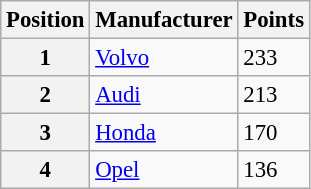<table class="wikitable" style="font-size: 95%">
<tr>
<th>Position</th>
<th>Manufacturer</th>
<th>Points</th>
</tr>
<tr>
<th>1</th>
<td><a href='#'>Volvo</a></td>
<td>233</td>
</tr>
<tr>
<th>2</th>
<td><a href='#'>Audi</a></td>
<td>213</td>
</tr>
<tr>
<th>3</th>
<td><a href='#'>Honda</a></td>
<td>170</td>
</tr>
<tr>
<th>4</th>
<td><a href='#'>Opel</a></td>
<td>136</td>
</tr>
</table>
